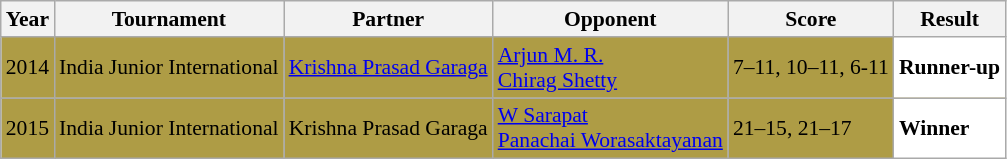<table class="sortable wikitable" style="font-size: 90%;">
<tr>
<th>Year</th>
<th>Tournament</th>
<th>Partner</th>
<th>Opponent</th>
<th>Score</th>
<th>Result</th>
</tr>
<tr style="background:#AE9C45">
<td align="center">2014</td>
<td align="left">India Junior International</td>
<td align="left"> <a href='#'>Krishna Prasad Garaga</a></td>
<td align="left"> <a href='#'>Arjun M. R.</a><br> <a href='#'>Chirag Shetty</a></td>
<td align="left">7–11, 10–11, 6-11</td>
<td style="text-align:left; background:white"> <strong>Runner-up</strong></td>
</tr>
<tr style="background:#AE9C45">
<td align="center">2015</td>
<td align="left">India Junior International</td>
<td align="left"> Krishna Prasad Garaga</td>
<td align="left"> <a href='#'>W Sarapat</a><br> <a href='#'>Panachai Worasaktayanan</a></td>
<td align="left">21–15, 21–17</td>
<td style="text-align:left; background:white"> <strong>Winner</strong></td>
</tr>
</table>
